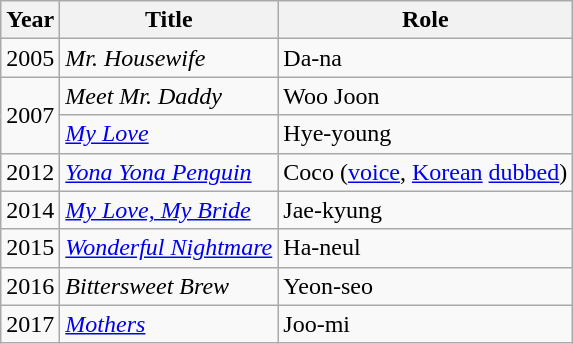<table class="wikitable sortable">
<tr>
<th>Year</th>
<th>Title</th>
<th>Role</th>
</tr>
<tr>
<td>2005</td>
<td><em>Mr. Housewife</em> </td>
<td>Da-na</td>
</tr>
<tr>
<td rowspan=2>2007</td>
<td><em>Meet Mr. Daddy</em> </td>
<td>Woo Joon</td>
</tr>
<tr>
<td><em><a href='#'>My Love</a></em></td>
<td>Hye-young</td>
</tr>
<tr>
<td>2012</td>
<td><em><a href='#'>Yona Yona Penguin</a></em></td>
<td>Coco (<a href='#'>voice</a>, <a href='#'>Korean</a> <a href='#'>dubbed</a>)</td>
</tr>
<tr>
<td>2014</td>
<td><em><a href='#'>My Love, My Bride</a></em></td>
<td>Jae-kyung</td>
</tr>
<tr>
<td>2015</td>
<td><em><a href='#'>Wonderful Nightmare</a></em></td>
<td>Ha-neul</td>
</tr>
<tr>
<td>2016</td>
<td><em>Bittersweet Brew</em></td>
<td>Yeon-seo</td>
</tr>
<tr>
<td>2017</td>
<td><em><a href='#'>Mothers</a></em></td>
<td>Joo-mi</td>
</tr>
</table>
